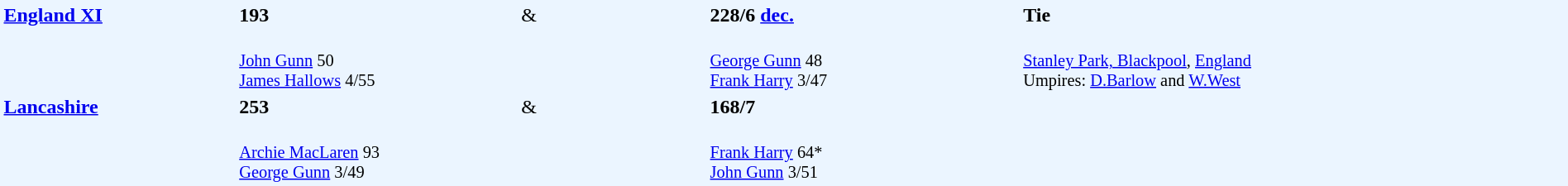<table width="100%" style="background: #EBF5FF">
<tr>
<td width="15%" valign="top" rowspan="2"><strong><a href='#'>England XI</a></strong></td>
<td width="18%"><strong>193</strong></td>
<td width="12%">&</td>
<td width="20%"><strong>228/6 <a href='#'>dec.</a></strong></td>
<td width="35%"><strong>Tie</strong></td>
</tr>
<tr>
<td style="font-size: 85%;" valign="top"><br><a href='#'>John Gunn</a> 50<br>
<a href='#'>James Hallows</a> 4/55</td>
<td></td>
<td style="font-size: 85%;"><br><a href='#'>George Gunn</a> 48<br>
<a href='#'>Frank Harry</a> 3/47</td>
<td valign="top" style="font-size: 85%;" rowspan="3"><br><a href='#'>Stanley Park, Blackpool</a>, <a href='#'>England</a><br>
Umpires: <a href='#'>D.Barlow</a> and <a href='#'>W.West</a></td>
</tr>
<tr>
<td valign="top" rowspan="2"><strong><a href='#'>Lancashire</a></strong></td>
<td><strong>253</strong></td>
<td>&</td>
<td><strong>168/7</strong></td>
</tr>
<tr>
<td style="font-size: 85%;"><br><a href='#'>Archie MacLaren</a> 93<br>
<a href='#'>George Gunn</a> 3/49</td>
<td></td>
<td valign="top" style="font-size: 85%;"><br><a href='#'>Frank Harry</a> 64*<br>
<a href='#'>John Gunn</a> 3/51</td>
</tr>
</table>
